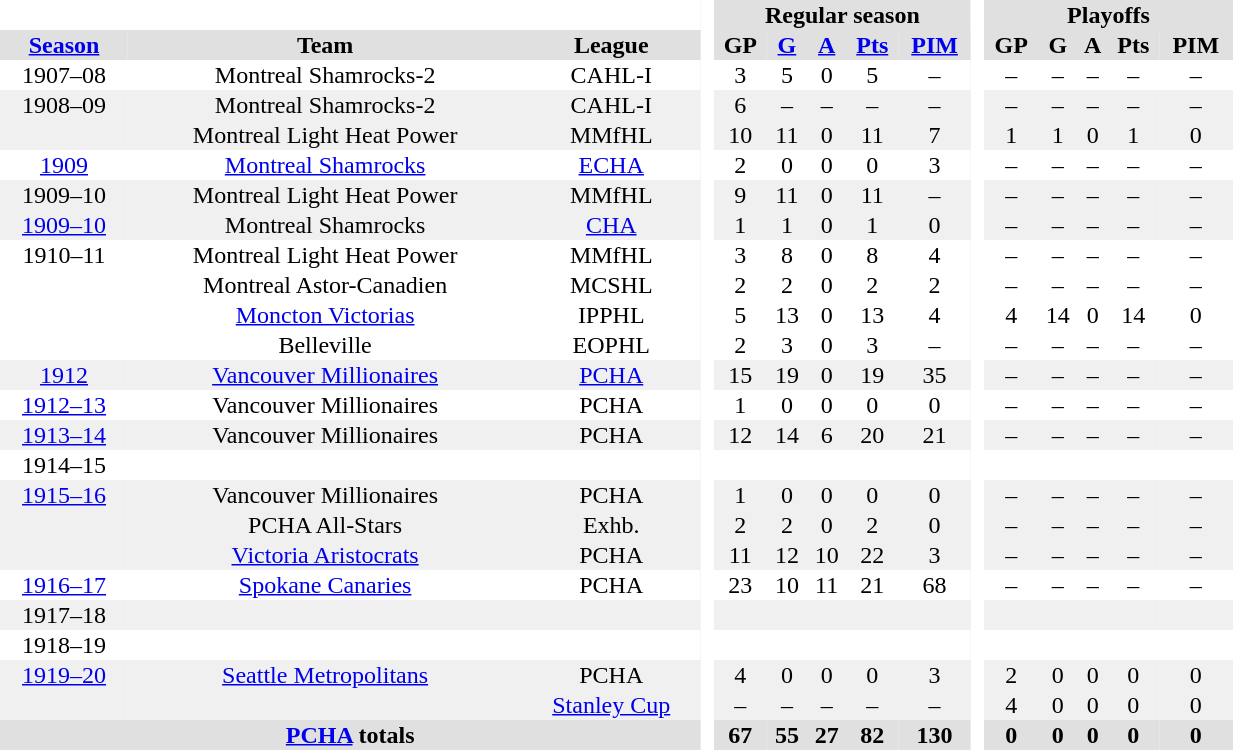<table BORDER="0" CELLPADDING="1" CELLSPACING="0" width="65%" style="text-align:center">
<tr bgcolor="#e0e0e0">
<th colspan="3" bgcolor="#ffffff"> </th>
<th rowspan="99" bgcolor="#ffffff"> </th>
<th colspan="5">Regular season</th>
<th rowspan="99" bgcolor="#ffffff"> </th>
<th colspan="5">Playoffs</th>
</tr>
<tr bgcolor="#e0e0e0">
<th><a href='#'>Season</a></th>
<th>Team</th>
<th>League</th>
<th>GP</th>
<th><a href='#'>G</a></th>
<th><a href='#'>A</a></th>
<th><a href='#'>Pts</a></th>
<th><a href='#'>PIM</a></th>
<th>GP</th>
<th>G</th>
<th>A</th>
<th>Pts</th>
<th>PIM</th>
</tr>
<tr ALIGN="center">
<td>1907–08</td>
<td>Montreal Shamrocks-2</td>
<td>CAHL-I</td>
<td>3</td>
<td>5</td>
<td>0</td>
<td>5</td>
<td>–</td>
<td>–</td>
<td>–</td>
<td>–</td>
<td>–</td>
<td>–</td>
</tr>
<tr ALIGN="center" bgcolor="#f0f0f0">
<td>1908–09</td>
<td>Montreal Shamrocks-2</td>
<td>CAHL-I</td>
<td>6</td>
<td>–</td>
<td>–</td>
<td>–</td>
<td>–</td>
<td>–</td>
<td>–</td>
<td>–</td>
<td>–</td>
<td>–</td>
</tr>
<tr ALIGN="center" bgcolor="#f0f0f0">
<td></td>
<td>Montreal Light Heat Power</td>
<td>MMfHL</td>
<td>10</td>
<td>11</td>
<td>0</td>
<td>11</td>
<td>7</td>
<td>1</td>
<td>1</td>
<td>0</td>
<td>1</td>
<td>0</td>
</tr>
<tr ALIGN="center">
<td><a href='#'>1909</a></td>
<td><a href='#'>Montreal Shamrocks</a></td>
<td><a href='#'>ECHA</a></td>
<td>2</td>
<td>0</td>
<td>0</td>
<td>0</td>
<td>3</td>
<td>–</td>
<td>–</td>
<td>–</td>
<td>–</td>
<td>–</td>
</tr>
<tr ALIGN="center" bgcolor="#f0f0f0">
<td>1909–10</td>
<td>Montreal Light Heat Power</td>
<td>MMfHL</td>
<td>9</td>
<td>11</td>
<td>0</td>
<td>11</td>
<td>–</td>
<td>–</td>
<td>–</td>
<td>–</td>
<td>–</td>
<td>–</td>
</tr>
<tr ALIGN="center" bgcolor="#f0f0f0">
<td><a href='#'>1909–10</a></td>
<td>Montreal Shamrocks</td>
<td><a href='#'>CHA</a></td>
<td>1</td>
<td>1</td>
<td>0</td>
<td>1</td>
<td>0</td>
<td>–</td>
<td>–</td>
<td>–</td>
<td>–</td>
<td>–</td>
</tr>
<tr ALIGN="center">
<td>1910–11</td>
<td>Montreal Light Heat Power</td>
<td>MMfHL</td>
<td>3</td>
<td>8</td>
<td>0</td>
<td>8</td>
<td>4</td>
<td>–</td>
<td>–</td>
<td>–</td>
<td>–</td>
<td>–</td>
</tr>
<tr ALIGN="center">
<td></td>
<td>Montreal Astor-Canadien</td>
<td>MCSHL</td>
<td>2</td>
<td>2</td>
<td>0</td>
<td>2</td>
<td>2</td>
<td>–</td>
<td>–</td>
<td>–</td>
<td>–</td>
<td>–</td>
</tr>
<tr ALIGN="center">
<td></td>
<td><a href='#'>Moncton Victorias</a></td>
<td>IPPHL</td>
<td>5</td>
<td>13</td>
<td>0</td>
<td>13</td>
<td>4</td>
<td>4</td>
<td>14</td>
<td>0</td>
<td>14</td>
<td>0</td>
</tr>
<tr ALIGN="center">
<td></td>
<td>Belleville</td>
<td>EOPHL</td>
<td>2</td>
<td>3</td>
<td>0</td>
<td>3</td>
<td>–</td>
<td>–</td>
<td>–</td>
<td>–</td>
<td>–</td>
<td>–</td>
</tr>
<tr ALIGN="center" bgcolor="#f0f0f0">
<td><a href='#'>1912</a></td>
<td><a href='#'>Vancouver Millionaires</a></td>
<td><a href='#'>PCHA</a></td>
<td>15</td>
<td>19</td>
<td>0</td>
<td>19</td>
<td>35</td>
<td>–</td>
<td>–</td>
<td>–</td>
<td>–</td>
<td>–</td>
</tr>
<tr ALIGN="center">
<td><a href='#'>1912–13</a></td>
<td>Vancouver Millionaires</td>
<td>PCHA</td>
<td>1</td>
<td>0</td>
<td>0</td>
<td>0</td>
<td>0</td>
<td>–</td>
<td>–</td>
<td>–</td>
<td>–</td>
<td>–</td>
</tr>
<tr ALIGN="center" bgcolor="#f0f0f0">
<td><a href='#'>1913–14</a></td>
<td>Vancouver Millionaires</td>
<td>PCHA</td>
<td>12</td>
<td>14</td>
<td>6</td>
<td>20</td>
<td>21</td>
<td>–</td>
<td>–</td>
<td>–</td>
<td>–</td>
<td>–</td>
</tr>
<tr ALIGN="center">
<td>1914–15</td>
<td></td>
<td></td>
<td></td>
<td></td>
<td></td>
<td></td>
<td></td>
<td></td>
<td></td>
<td></td>
<td></td>
<td></td>
</tr>
<tr ALIGN="center" bgcolor="#f0f0f0">
<td><a href='#'>1915–16</a></td>
<td>Vancouver Millionaires</td>
<td>PCHA</td>
<td>1</td>
<td>0</td>
<td>0</td>
<td>0</td>
<td>0</td>
<td>–</td>
<td>–</td>
<td>–</td>
<td>–</td>
<td>–</td>
</tr>
<tr ALIGN="center" bgcolor="#f0f0f0">
<td></td>
<td>PCHA All-Stars</td>
<td>Exhb.</td>
<td>2</td>
<td>2</td>
<td>0</td>
<td>2</td>
<td>0</td>
<td>–</td>
<td>–</td>
<td>–</td>
<td>–</td>
<td>–</td>
</tr>
<tr ALIGN="center" bgcolor="#f0f0f0">
<td></td>
<td><a href='#'>Victoria Aristocrats</a></td>
<td>PCHA</td>
<td>11</td>
<td>12</td>
<td>10</td>
<td>22</td>
<td>3</td>
<td>–</td>
<td>–</td>
<td>–</td>
<td>–</td>
<td>–</td>
</tr>
<tr ALIGN="center">
<td><a href='#'>1916–17</a></td>
<td><a href='#'>Spokane Canaries</a></td>
<td>PCHA</td>
<td>23</td>
<td>10</td>
<td>11</td>
<td>21</td>
<td>68</td>
<td>–</td>
<td>–</td>
<td>–</td>
<td>–</td>
<td>–</td>
</tr>
<tr ALIGN="center" bgcolor="#f0f0f0">
<td>1917–18</td>
<td></td>
<td></td>
<td></td>
<td></td>
<td></td>
<td></td>
<td></td>
<td></td>
<td></td>
<td></td>
<td></td>
<td></td>
</tr>
<tr ALIGN="center">
<td>1918–19</td>
<td></td>
<td></td>
<td></td>
<td></td>
<td></td>
<td></td>
<td></td>
<td></td>
<td></td>
<td></td>
<td></td>
<td></td>
</tr>
<tr ALIGN="center" bgcolor="#f0f0f0">
<td><a href='#'>1919–20</a></td>
<td><a href='#'>Seattle Metropolitans</a></td>
<td>PCHA</td>
<td>4</td>
<td>0</td>
<td>0</td>
<td>0</td>
<td>3</td>
<td>2</td>
<td>0</td>
<td>0</td>
<td>0</td>
<td>0</td>
</tr>
<tr ALIGN="center" bgcolor="#f0f0f0">
<td></td>
<td></td>
<td><a href='#'>Stanley Cup</a></td>
<td>–</td>
<td>–</td>
<td>–</td>
<td>–</td>
<td>–</td>
<td>4</td>
<td>0</td>
<td>0</td>
<td>0</td>
<td>0</td>
</tr>
<tr ALIGN="center" bgcolor="#e0e0e0">
<th colspan="3" align="center"><a href='#'>PCHA</a> totals</th>
<th>67</th>
<th>55</th>
<th>27</th>
<th>82</th>
<th>130</th>
<th>0</th>
<th>0</th>
<th>0</th>
<th>0</th>
<th>0</th>
</tr>
</table>
